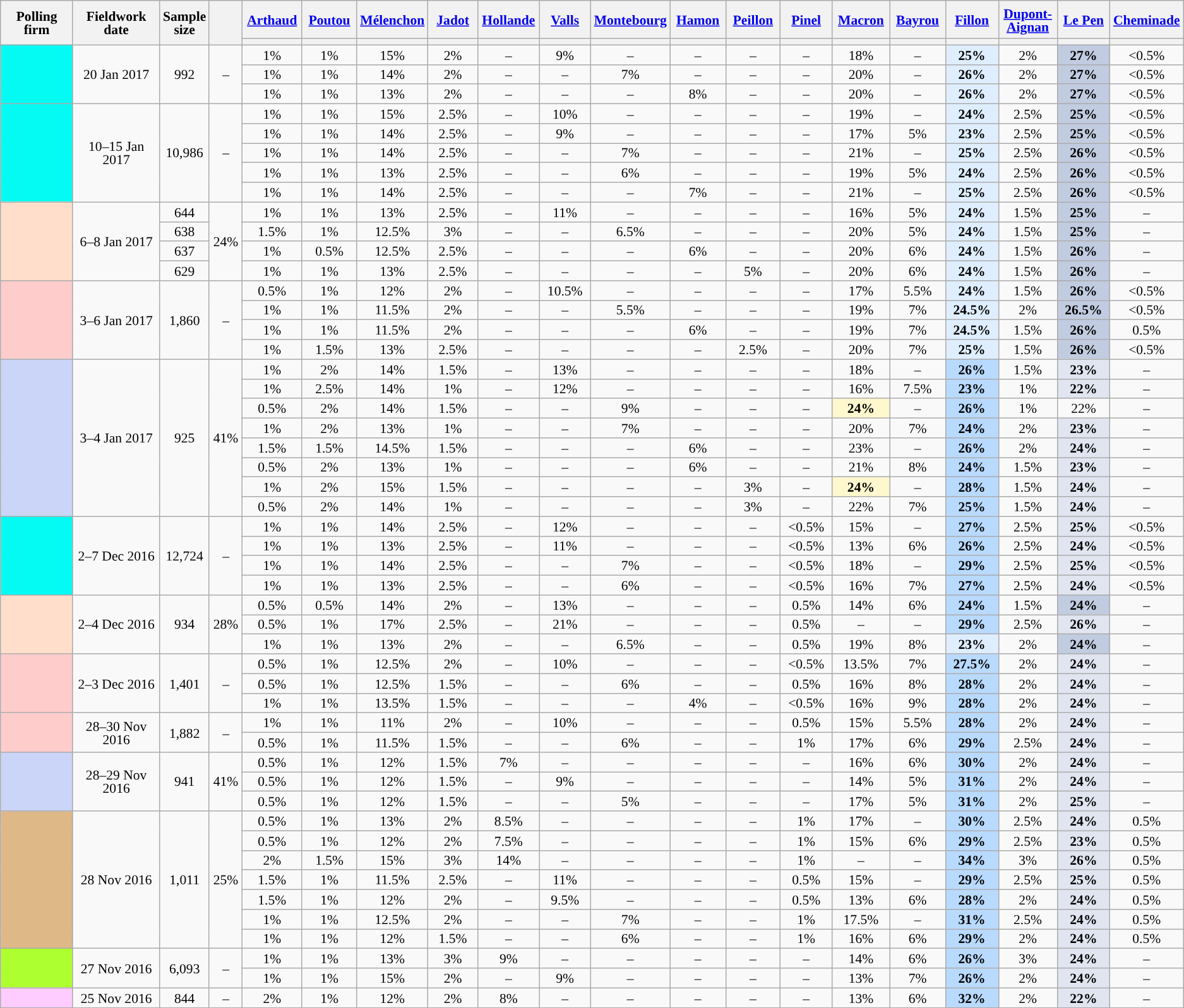<table class="wikitable sortable" style="text-align:center;font-size:90%;line-height:14px;">
<tr style="height:40px;">
<th style="width:100px;" rowspan="2">Polling firm</th>
<th style="width:110px;" rowspan="2">Fieldwork date</th>
<th style="width:35px;" rowspan="2">Sample<br>size</th>
<th style="width:30px;" rowspan="2"></th>
<th class="unsortable" style="width:60px;"><a href='#'>Arthaud</a><br></th>
<th class="unsortable" style="width:60px;"><a href='#'>Poutou</a><br></th>
<th class="unsortable" style="width:60px;"><a href='#'>Mélenchon</a><br></th>
<th class="unsortable" style="width:60px;"><a href='#'>Jadot</a><br></th>
<th class="unsortable" style="width:60px;"><a href='#'>Hollande</a><br></th>
<th class="unsortable" style="width:60px;"><a href='#'>Valls</a><br></th>
<th class="unsortable" style="width:60px;"><a href='#'>Montebourg</a><br></th>
<th class="unsortable" style="width:60px;"><a href='#'>Hamon</a><br></th>
<th class="unsortable" style="width:60px;"><a href='#'>Peillon</a><br></th>
<th class="unsortable" style="width:60px;"><a href='#'>Pinel</a><br></th>
<th class="unsortable" style="width:60px;"><a href='#'>Macron</a><br></th>
<th class="unsortable" style="width:60px;"><a href='#'>Bayrou</a><br></th>
<th class="unsortable" style="width:60px;"><a href='#'>Fillon</a><br></th>
<th class="unsortable" style="width:60px;"><a href='#'>Dupont-Aignan</a><br></th>
<th class="unsortable" style="width:60px;"><a href='#'>Le Pen</a><br></th>
<th class="unsortable" style="width:60px;"><a href='#'>Cheminade</a><br></th>
</tr>
<tr>
<th style="background:"></th>
<th style="background:"></th>
<th style="background:"></th>
<th style="background:"></th>
<th style="background:"></th>
<th style="background:"></th>
<th style="background:"></th>
<th style="background:"></th>
<th style="background:"></th>
<th style="background:"></th>
<th style="background:"></th>
<th style="background:"></th>
<th style="background:"></th>
<th style="background:"></th>
<th style="background:"></th>
<th style="background:"></th>
</tr>
<tr>
<td rowspan="3" style="background:#04FBF4;"></td>
<td rowspan="3" data-sort-value="2017-01-20">20 Jan 2017</td>
<td rowspan="3">992</td>
<td rowspan="3">–</td>
<td>1%</td>
<td>1%</td>
<td>15%</td>
<td>2%</td>
<td>–</td>
<td>9%</td>
<td>–</td>
<td>–</td>
<td>–</td>
<td>–</td>
<td>18%</td>
<td>–</td>
<td style="background:#DFEEFF;"><strong>25%</strong></td>
<td>2%</td>
<td style="background:#C1CCE1;"><strong>27%</strong></td>
<td data-sort-value="0%"><0.5%</td>
</tr>
<tr>
<td>1%</td>
<td>1%</td>
<td>14%</td>
<td>2%</td>
<td>–</td>
<td>–</td>
<td>7%</td>
<td>–</td>
<td>–</td>
<td>–</td>
<td>20%</td>
<td>–</td>
<td style="background:#DFEEFF;"><strong>26%</strong></td>
<td>2%</td>
<td style="background:#C1CCE1;"><strong>27%</strong></td>
<td data-sort-value="0%"><0.5%</td>
</tr>
<tr>
<td>1%</td>
<td>1%</td>
<td>13%</td>
<td>2%</td>
<td>–</td>
<td>–</td>
<td>–</td>
<td>8%</td>
<td>–</td>
<td>–</td>
<td>20%</td>
<td>–</td>
<td style="background:#DFEEFF;"><strong>26%</strong></td>
<td>2%</td>
<td style="background:#C1CCE1;"><strong>27%</strong></td>
<td data-sort-value="0%"><0.5%</td>
</tr>
<tr>
<td rowspan="5" style="background:#04FBF4;"></td>
<td rowspan="5" data-sort-value="2017-01-15">10–15 Jan 2017</td>
<td rowspan="5">10,986</td>
<td rowspan="5">–</td>
<td>1%</td>
<td>1%</td>
<td>15%</td>
<td>2.5%</td>
<td>–</td>
<td>10%</td>
<td>–</td>
<td>–</td>
<td>–</td>
<td>–</td>
<td>19%</td>
<td>–</td>
<td style="background:#DFEEFF;"><strong>24%</strong></td>
<td>2.5%</td>
<td style="background:#C1CCE1;"><strong>25%</strong></td>
<td data-sort-value="0%"><0.5%</td>
</tr>
<tr>
<td>1%</td>
<td>1%</td>
<td>14%</td>
<td>2.5%</td>
<td>–</td>
<td>9%</td>
<td>–</td>
<td>–</td>
<td>–</td>
<td>–</td>
<td>17%</td>
<td>5%</td>
<td style="background:#DFEEFF;"><strong>23%</strong></td>
<td>2.5%</td>
<td style="background:#C1CCE1;"><strong>25%</strong></td>
<td data-sort-value="0%"><0.5%</td>
</tr>
<tr>
<td>1%</td>
<td>1%</td>
<td>14%</td>
<td>2.5%</td>
<td>–</td>
<td>–</td>
<td>7%</td>
<td>–</td>
<td>–</td>
<td>–</td>
<td>21%</td>
<td>–</td>
<td style="background:#DFEEFF;"><strong>25%</strong></td>
<td>2.5%</td>
<td style="background:#C1CCE1;"><strong>26%</strong></td>
<td data-sort-value="0%"><0.5%</td>
</tr>
<tr>
<td>1%</td>
<td>1%</td>
<td>13%</td>
<td>2.5%</td>
<td>–</td>
<td>–</td>
<td>6%</td>
<td>–</td>
<td>–</td>
<td>–</td>
<td>19%</td>
<td>5%</td>
<td style="background:#DFEEFF;"><strong>24%</strong></td>
<td>2.5%</td>
<td style="background:#C1CCE1;"><strong>26%</strong></td>
<td data-sort-value="0%"><0.5%</td>
</tr>
<tr>
<td>1%</td>
<td>1%</td>
<td>14%</td>
<td>2.5%</td>
<td>–</td>
<td>–</td>
<td>–</td>
<td>7%</td>
<td>–</td>
<td>–</td>
<td>21%</td>
<td>–</td>
<td style="background:#DFEEFF;"><strong>25%</strong></td>
<td>2.5%</td>
<td style="background:#C1CCE1;"><strong>26%</strong></td>
<td data-sort-value="0%"><0.5%</td>
</tr>
<tr>
<td rowspan="4" style="background:#FFDFCC;"> </td>
<td rowspan="4" data-sort-value="2017-01-08">6–8 Jan 2017</td>
<td>644</td>
<td rowspan="4">24%</td>
<td>1%</td>
<td>1%</td>
<td>13%</td>
<td>2.5%</td>
<td>–</td>
<td>11%</td>
<td>–</td>
<td>–</td>
<td>–</td>
<td>–</td>
<td>16%</td>
<td>5%</td>
<td style="background:#DFEEFF;"><strong>24%</strong></td>
<td>1.5%</td>
<td style="background:#C1CCE1;"><strong>25%</strong></td>
<td>–</td>
</tr>
<tr>
<td>638</td>
<td>1.5%</td>
<td>1%</td>
<td>12.5%</td>
<td>3%</td>
<td>–</td>
<td>–</td>
<td>6.5%</td>
<td>–</td>
<td>–</td>
<td>–</td>
<td>20%</td>
<td>5%</td>
<td style="background:#DFEEFF;"><strong>24%</strong></td>
<td>1.5%</td>
<td style="background:#C1CCE1;"><strong>25%</strong></td>
<td>–</td>
</tr>
<tr>
<td>637</td>
<td>1%</td>
<td>0.5%</td>
<td>12.5%</td>
<td>2.5%</td>
<td>–</td>
<td>–</td>
<td>–</td>
<td>6%</td>
<td>–</td>
<td>–</td>
<td>20%</td>
<td>6%</td>
<td style="background:#DFEEFF;"><strong>24%</strong></td>
<td>1.5%</td>
<td style="background:#C1CCE1;"><strong>26%</strong></td>
<td>–</td>
</tr>
<tr>
<td>629</td>
<td>1%</td>
<td>1%</td>
<td>13%</td>
<td>2.5%</td>
<td>–</td>
<td>–</td>
<td>–</td>
<td>–</td>
<td>5%</td>
<td>–</td>
<td>20%</td>
<td>6%</td>
<td style="background:#DFEEFF;"><strong>24%</strong></td>
<td>1.5%</td>
<td style="background:#C1CCE1;"><strong>26%</strong></td>
<td>–</td>
</tr>
<tr>
<td rowspan="4" style="background:#FFCCCC;"></td>
<td rowspan="4" data-sort-value="2017-01-06">3–6 Jan 2017</td>
<td rowspan="4">1,860</td>
<td rowspan="4">–</td>
<td>0.5%</td>
<td>1%</td>
<td>12%</td>
<td>2%</td>
<td>–</td>
<td>10.5%</td>
<td>–</td>
<td>–</td>
<td>–</td>
<td>–</td>
<td>17%</td>
<td>5.5%</td>
<td style="background:#DFEEFF;"><strong>24%</strong></td>
<td>1.5%</td>
<td style="background:#C1CCE1;"><strong>26%</strong></td>
<td data-sort-value="0%"><0.5%</td>
</tr>
<tr>
<td>1%</td>
<td>1%</td>
<td>11.5%</td>
<td>2%</td>
<td>–</td>
<td>–</td>
<td>5.5%</td>
<td>–</td>
<td>–</td>
<td>–</td>
<td>19%</td>
<td>7%</td>
<td style="background:#DFEEFF;"><strong>24.5%</strong></td>
<td>2%</td>
<td style="background:#C1CCE1;"><strong>26.5%</strong></td>
<td data-sort-value="0%"><0.5%</td>
</tr>
<tr>
<td>1%</td>
<td>1%</td>
<td>11.5%</td>
<td>2%</td>
<td>–</td>
<td>–</td>
<td>–</td>
<td>6%</td>
<td>–</td>
<td>–</td>
<td>19%</td>
<td>7%</td>
<td style="background:#DFEEFF;"><strong>24.5%</strong></td>
<td>1.5%</td>
<td style="background:#C1CCE1;"><strong>26%</strong></td>
<td>0.5%</td>
</tr>
<tr>
<td>1%</td>
<td>1.5%</td>
<td>13%</td>
<td>2.5%</td>
<td>–</td>
<td>–</td>
<td>–</td>
<td>–</td>
<td>2.5%</td>
<td>–</td>
<td>20%</td>
<td>7%</td>
<td style="background:#DFEEFF;"><strong>25%</strong></td>
<td>1.5%</td>
<td style="background:#C1CCE1;"><strong>26%</strong></td>
<td data-sort-value="0%"><0.5%</td>
</tr>
<tr>
<td rowspan="8" style="background:#CAD5F7;"></td>
<td rowspan="8" data-sort-value="2017-01-04">3–4 Jan 2017</td>
<td rowspan="8">925</td>
<td rowspan="8">41%</td>
<td>1%</td>
<td>2%</td>
<td>14%</td>
<td>1.5%</td>
<td>–</td>
<td>13%</td>
<td>–</td>
<td>–</td>
<td>–</td>
<td>–</td>
<td>18%</td>
<td>–</td>
<td style="background:#B9DAFF;"><strong>26%</strong></td>
<td>1.5%</td>
<td style="background:#E0E5F0;"><strong>23%</strong></td>
<td>–</td>
</tr>
<tr>
<td>1%</td>
<td>2.5%</td>
<td>14%</td>
<td>1%</td>
<td>–</td>
<td>12%</td>
<td>–</td>
<td>–</td>
<td>–</td>
<td>–</td>
<td>16%</td>
<td>7.5%</td>
<td style="background:#B9DAFF;"><strong>23%</strong></td>
<td>1%</td>
<td style="background:#E0E5F0;"><strong>22%</strong></td>
<td>–</td>
</tr>
<tr>
<td>0.5%</td>
<td>2%</td>
<td>14%</td>
<td>1.5%</td>
<td>–</td>
<td>–</td>
<td>9%</td>
<td>–</td>
<td>–</td>
<td>–</td>
<td style="background:#FFF7CE;"><strong>24%</strong></td>
<td>–</td>
<td style="background:#B9DAFF;"><strong>26%</strong></td>
<td>1%</td>
<td>22%</td>
<td>–</td>
</tr>
<tr>
<td>1%</td>
<td>2%</td>
<td>13%</td>
<td>1%</td>
<td>–</td>
<td>–</td>
<td>7%</td>
<td>–</td>
<td>–</td>
<td>–</td>
<td>20%</td>
<td>7%</td>
<td style="background:#B9DAFF;"><strong>24%</strong></td>
<td>2%</td>
<td style="background:#E0E5F0;"><strong>23%</strong></td>
<td>–</td>
</tr>
<tr>
<td>1.5%</td>
<td>1.5%</td>
<td>14.5%</td>
<td>1.5%</td>
<td>–</td>
<td>–</td>
<td>–</td>
<td>6%</td>
<td>–</td>
<td>–</td>
<td>23%</td>
<td>–</td>
<td style="background:#B9DAFF;"><strong>26%</strong></td>
<td>2%</td>
<td style="background:#E0E5F0;"><strong>24%</strong></td>
<td>–</td>
</tr>
<tr>
<td>0.5%</td>
<td>2%</td>
<td>13%</td>
<td>1%</td>
<td>–</td>
<td>–</td>
<td>–</td>
<td>6%</td>
<td>–</td>
<td>–</td>
<td>21%</td>
<td>8%</td>
<td style="background:#B9DAFF;"><strong>24%</strong></td>
<td>1.5%</td>
<td style="background:#E0E5F0;"><strong>23%</strong></td>
<td>–</td>
</tr>
<tr>
<td>1%</td>
<td>2%</td>
<td>15%</td>
<td>1.5%</td>
<td>–</td>
<td>–</td>
<td>–</td>
<td>–</td>
<td>3%</td>
<td>–</td>
<td style="background:#FFF7CE;"><strong>24%</strong></td>
<td>–</td>
<td style="background:#B9DAFF;"><strong>28%</strong></td>
<td>1.5%</td>
<td style="background:#E0E5F0;"><strong>24%</strong></td>
<td>–</td>
</tr>
<tr>
<td>0.5%</td>
<td>2%</td>
<td>14%</td>
<td>1%</td>
<td>–</td>
<td>–</td>
<td>–</td>
<td>–</td>
<td>3%</td>
<td>–</td>
<td>22%</td>
<td>7%</td>
<td style="background:#B9DAFF;"><strong>25%</strong></td>
<td>1.5%</td>
<td style="background:#E0E5F0;"><strong>24%</strong></td>
<td>–</td>
</tr>
<tr>
<td rowspan="4" style="background:#04FBF4;"></td>
<td rowspan="4" data-sort-value="2016-12-07">2–7 Dec 2016</td>
<td rowspan="4">12,724</td>
<td rowspan="4">–</td>
<td>1%</td>
<td>1%</td>
<td>14%</td>
<td>2.5%</td>
<td>–</td>
<td>12%</td>
<td>–</td>
<td>–</td>
<td>–</td>
<td data-sort-value="0%"><0.5%</td>
<td>15%</td>
<td>–</td>
<td style="background:#B9DAFF;"><strong>27%</strong></td>
<td>2.5%</td>
<td style="background:#E0E5F0;"><strong>25%</strong></td>
<td data-sort-value="0%"><0.5%</td>
</tr>
<tr>
<td>1%</td>
<td>1%</td>
<td>13%</td>
<td>2.5%</td>
<td>–</td>
<td>11%</td>
<td>–</td>
<td>–</td>
<td>–</td>
<td data-sort-value="0%"><0.5%</td>
<td>13%</td>
<td>6%</td>
<td style="background:#B9DAFF;"><strong>26%</strong></td>
<td>2.5%</td>
<td style="background:#E0E5F0;"><strong>24%</strong></td>
<td data-sort-value="0%"><0.5%</td>
</tr>
<tr>
<td>1%</td>
<td>1%</td>
<td>14%</td>
<td>2.5%</td>
<td>–</td>
<td>–</td>
<td>7%</td>
<td>–</td>
<td>–</td>
<td data-sort-value="0%"><0.5%</td>
<td>18%</td>
<td>–</td>
<td style="background:#B9DAFF;"><strong>29%</strong></td>
<td>2.5%</td>
<td style="background:#E0E5F0;"><strong>25%</strong></td>
<td data-sort-value="0%"><0.5%</td>
</tr>
<tr>
<td>1%</td>
<td>1%</td>
<td>13%</td>
<td>2.5%</td>
<td>–</td>
<td>–</td>
<td>6%</td>
<td>–</td>
<td>–</td>
<td data-sort-value="0%"><0.5%</td>
<td>16%</td>
<td>7%</td>
<td style="background:#B9DAFF;"><strong>27%</strong></td>
<td>2.5%</td>
<td style="background:#E0E5F0;"><strong>24%</strong></td>
<td data-sort-value="0%"><0.5%</td>
</tr>
<tr>
<td rowspan="3" style="background:#FFDFCC;"> </td>
<td rowspan="3" data-sort-value="2016-12-04">2–4 Dec 2016</td>
<td rowspan="3">934</td>
<td rowspan="3">28%</td>
<td>0.5%</td>
<td>0.5%</td>
<td>14%</td>
<td>2%</td>
<td>–</td>
<td>13%</td>
<td>–</td>
<td>–</td>
<td>–</td>
<td>0.5%</td>
<td>14%</td>
<td>6%</td>
<td style="background:#B9DAFF;"><strong>24%</strong></td>
<td>1.5%</td>
<td style="background:#C1CCE1;"><strong>24%</strong></td>
<td>–</td>
</tr>
<tr>
<td>0.5%</td>
<td>1%</td>
<td>17%</td>
<td>2.5%</td>
<td>–</td>
<td>21%</td>
<td>–</td>
<td>–</td>
<td>–</td>
<td>0.5%</td>
<td>–</td>
<td>–</td>
<td style="background:#B9DAFF;"><strong>29%</strong></td>
<td>2.5%</td>
<td style="background:#E0E5F0;"><strong>26%</strong></td>
<td>–</td>
</tr>
<tr>
<td>1%</td>
<td>1%</td>
<td>13%</td>
<td>2%</td>
<td>–</td>
<td>–</td>
<td>6.5%</td>
<td>–</td>
<td>–</td>
<td>0.5%</td>
<td>19%</td>
<td>8%</td>
<td style="background:#DFEEFF;"><strong>23%</strong></td>
<td>2%</td>
<td style="background:#C1CCE1;"><strong>24%</strong></td>
<td>–</td>
</tr>
<tr>
<td rowspan="3" style="background:#FFCCCC;"></td>
<td rowspan="3" data-sort-value="2016-12-03">2–3 Dec 2016</td>
<td rowspan="3">1,401</td>
<td rowspan="3">–</td>
<td>0.5%</td>
<td>1%</td>
<td>12.5%</td>
<td>2%</td>
<td>–</td>
<td>10%</td>
<td>–</td>
<td>–</td>
<td>–</td>
<td data-sort-value="0%"><0.5%</td>
<td>13.5%</td>
<td>7%</td>
<td style="background:#B9DAFF;"><strong>27.5%</strong></td>
<td>2%</td>
<td style="background:#E0E5F0;"><strong>24%</strong></td>
<td>–</td>
</tr>
<tr>
<td>0.5%</td>
<td>1%</td>
<td>12.5%</td>
<td>1.5%</td>
<td>–</td>
<td>–</td>
<td>6%</td>
<td>–</td>
<td>–</td>
<td>0.5%</td>
<td>16%</td>
<td>8%</td>
<td style="background:#B9DAFF;"><strong>28%</strong></td>
<td>2%</td>
<td style="background:#E0E5F0;"><strong>24%</strong></td>
<td>–</td>
</tr>
<tr>
<td>1%</td>
<td>1%</td>
<td>13.5%</td>
<td>1.5%</td>
<td>–</td>
<td>–</td>
<td>–</td>
<td>4%</td>
<td>–</td>
<td data-sort-value="0%"><0.5%</td>
<td>16%</td>
<td>9%</td>
<td style="background:#B9DAFF;"><strong>28%</strong></td>
<td>2%</td>
<td style="background:#E0E5F0;"><strong>24%</strong></td>
<td>–</td>
</tr>
<tr>
<td rowspan="2" style="background:#FFCCCC;"></td>
<td rowspan="2" data-sort-value="2016-11-30">28–30 Nov 2016</td>
<td rowspan="2">1,882</td>
<td rowspan="2">–</td>
<td>1%</td>
<td>1%</td>
<td>11%</td>
<td>2%</td>
<td>–</td>
<td>10%</td>
<td>–</td>
<td>–</td>
<td>–</td>
<td>0.5%</td>
<td>15%</td>
<td>5.5%</td>
<td style="background:#B9DAFF;"><strong>28%</strong></td>
<td>2%</td>
<td style="background:#E0E5F0;"><strong>24%</strong></td>
<td>–</td>
</tr>
<tr>
<td>0.5%</td>
<td>1%</td>
<td>11.5%</td>
<td>1.5%</td>
<td>–</td>
<td>–</td>
<td>6%</td>
<td>–</td>
<td>–</td>
<td>1%</td>
<td>17%</td>
<td>6%</td>
<td style="background:#B9DAFF;"><strong>29%</strong></td>
<td>2.5%</td>
<td style="background:#E0E5F0;"><strong>24%</strong></td>
<td>–</td>
</tr>
<tr>
<td rowspan="3" style="background:#CAD5F7;"></td>
<td rowspan="3" data-sort-value="2016-11-29">28–29 Nov 2016</td>
<td rowspan="3">941</td>
<td rowspan="3">41%</td>
<td>0.5%</td>
<td>1%</td>
<td>12%</td>
<td>1.5%</td>
<td>7%</td>
<td>–</td>
<td>–</td>
<td>–</td>
<td>–</td>
<td>–</td>
<td>16%</td>
<td>6%</td>
<td style="background:#B9DAFF;"><strong>30%</strong></td>
<td>2%</td>
<td style="background:#E0E5F0;"><strong>24%</strong></td>
<td>–</td>
</tr>
<tr>
<td>0.5%</td>
<td>1%</td>
<td>12%</td>
<td>1.5%</td>
<td>–</td>
<td>9%</td>
<td>–</td>
<td>–</td>
<td>–</td>
<td>–</td>
<td>14%</td>
<td>5%</td>
<td style="background:#B9DAFF;"><strong>31%</strong></td>
<td>2%</td>
<td style="background:#E0E5F0;"><strong>24%</strong></td>
<td>–</td>
</tr>
<tr>
<td>0.5%</td>
<td>1%</td>
<td>12%</td>
<td>1.5%</td>
<td>–</td>
<td>–</td>
<td>5%</td>
<td>–</td>
<td>–</td>
<td>–</td>
<td>17%</td>
<td>5%</td>
<td style="background:#B9DAFF;"><strong>31%</strong></td>
<td>2%</td>
<td style="background:#E0E5F0;"><strong>25%</strong></td>
<td>–</td>
</tr>
<tr>
<td rowspan="7" style="background:burlywood;"> </td>
<td rowspan="7" data-sort-value="2016-11-28">28 Nov 2016</td>
<td rowspan="7">1,011</td>
<td rowspan="7">25%</td>
<td>0.5%</td>
<td>1%</td>
<td>13%</td>
<td>2%</td>
<td>8.5%</td>
<td>–</td>
<td>–</td>
<td>–</td>
<td>–</td>
<td>1%</td>
<td>17%</td>
<td>–</td>
<td style="background:#B9DAFF;"><strong>30%</strong></td>
<td>2.5%</td>
<td style="background:#E0E5F0;"><strong>24%</strong></td>
<td>0.5%</td>
</tr>
<tr>
<td>0.5%</td>
<td>1%</td>
<td>12%</td>
<td>2%</td>
<td>7.5%</td>
<td>–</td>
<td>–</td>
<td>–</td>
<td>–</td>
<td>1%</td>
<td>15%</td>
<td>6%</td>
<td style="background:#B9DAFF;"><strong>29%</strong></td>
<td>2.5%</td>
<td style="background:#E0E5F0;"><strong>23%</strong></td>
<td>0.5%</td>
</tr>
<tr>
<td>2%</td>
<td>1.5%</td>
<td>15%</td>
<td>3%</td>
<td>14%</td>
<td>–</td>
<td>–</td>
<td>–</td>
<td>–</td>
<td>1%</td>
<td>–</td>
<td>–</td>
<td style="background:#B9DAFF;"><strong>34%</strong></td>
<td>3%</td>
<td style="background:#E0E5F0;"><strong>26%</strong></td>
<td>0.5%</td>
</tr>
<tr>
<td>1.5%</td>
<td>1%</td>
<td>11.5%</td>
<td>2.5%</td>
<td>–</td>
<td>11%</td>
<td>–</td>
<td>–</td>
<td>–</td>
<td>0.5%</td>
<td>15%</td>
<td>–</td>
<td style="background:#B9DAFF;"><strong>29%</strong></td>
<td>2.5%</td>
<td style="background:#E0E5F0;"><strong>25%</strong></td>
<td>0.5%</td>
</tr>
<tr>
<td>1.5%</td>
<td>1%</td>
<td>12%</td>
<td>2%</td>
<td>–</td>
<td>9.5%</td>
<td>–</td>
<td>–</td>
<td>–</td>
<td>0.5%</td>
<td>13%</td>
<td>6%</td>
<td style="background:#B9DAFF;"><strong>28%</strong></td>
<td>2%</td>
<td style="background:#E0E5F0;"><strong>24%</strong></td>
<td>0.5%</td>
</tr>
<tr>
<td>1%</td>
<td>1%</td>
<td>12.5%</td>
<td>2%</td>
<td>–</td>
<td>–</td>
<td>7%</td>
<td>–</td>
<td>–</td>
<td>1%</td>
<td>17.5%</td>
<td>–</td>
<td style="background:#B9DAFF;"><strong>31%</strong></td>
<td>2.5%</td>
<td style="background:#E0E5F0;"><strong>24%</strong></td>
<td>0.5%</td>
</tr>
<tr>
<td>1%</td>
<td>1%</td>
<td>12%</td>
<td>1.5%</td>
<td>–</td>
<td>–</td>
<td>6%</td>
<td>–</td>
<td>–</td>
<td>1%</td>
<td>16%</td>
<td>6%</td>
<td style="background:#B9DAFF;"><strong>29%</strong></td>
<td>2%</td>
<td style="background:#E0E5F0;"><strong>24%</strong></td>
<td>0.5%</td>
</tr>
<tr>
<td rowspan="2" style="background:GreenYellow;"> </td>
<td rowspan="2" data-sort-value="2016-11-27">27 Nov 2016</td>
<td rowspan="2">6,093</td>
<td rowspan="2">–</td>
<td>1%</td>
<td>1%</td>
<td>13%</td>
<td>3%</td>
<td>9%</td>
<td>–</td>
<td>–</td>
<td>–</td>
<td>–</td>
<td>–</td>
<td>14%</td>
<td>6%</td>
<td style="background:#B9DAFF;"><strong>26%</strong></td>
<td>3%</td>
<td style="background:#E0E5F0;"><strong>24%</strong></td>
<td>–</td>
</tr>
<tr>
<td>1%</td>
<td>1%</td>
<td>15%</td>
<td>2%</td>
<td>–</td>
<td>9%</td>
<td>–</td>
<td>–</td>
<td>–</td>
<td>–</td>
<td>13%</td>
<td>7%</td>
<td style="background:#B9DAFF;"><strong>26%</strong></td>
<td>2%</td>
<td style="background:#E0E5F0;"><strong>24%</strong></td>
<td>–</td>
</tr>
<tr>
<td style="background:#FFCCFF;"></td>
<td data-sort-value="2016-11-25">25 Nov 2016</td>
<td>844</td>
<td>–</td>
<td>2%</td>
<td>1%</td>
<td>12%</td>
<td>2%</td>
<td>8%</td>
<td>–</td>
<td>–</td>
<td>–</td>
<td>–</td>
<td>–</td>
<td>13%</td>
<td>6%</td>
<td style="background:#B9DAFF;"><strong>32%</strong></td>
<td>2%</td>
<td style="background:#E0E5F0;"><strong>22%</strong></td>
<td>–</td>
</tr>
</table>
